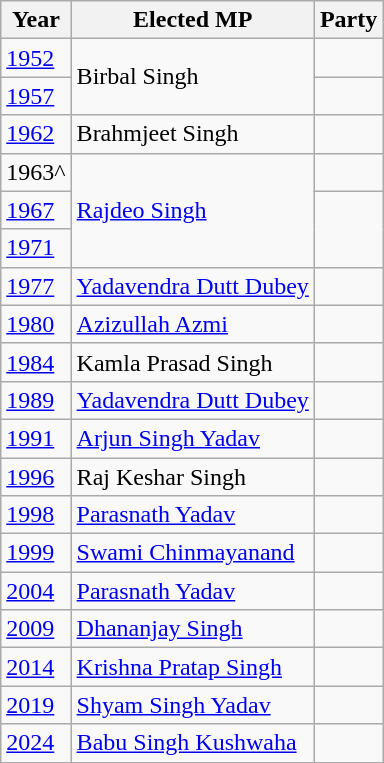<table class="wikitable">
<tr>
<th>Year</th>
<th>Elected MP</th>
<th colspan="2">Party</th>
</tr>
<tr>
<td><a href='#'>1952</a></td>
<td rowspan="2">Birbal Singh</td>
<td></td>
</tr>
<tr>
<td><a href='#'>1957</a></td>
</tr>
<tr>
<td><a href='#'>1962</a></td>
<td>Brahmjeet Singh</td>
<td></td>
</tr>
<tr>
<td>1963^</td>
<td rowspan=3><a href='#'>Rajdeo Singh</a></td>
<td></td>
</tr>
<tr>
<td><a href='#'>1967</a></td>
</tr>
<tr>
<td><a href='#'>1971</a></td>
</tr>
<tr>
<td><a href='#'>1977</a></td>
<td><a href='#'>Yadavendra Dutt Dubey</a></td>
<td></td>
</tr>
<tr>
<td><a href='#'>1980</a></td>
<td><a href='#'>Azizullah Azmi</a></td>
<td></td>
</tr>
<tr>
<td><a href='#'>1984</a></td>
<td>Kamla Prasad Singh</td>
<td></td>
</tr>
<tr>
<td><a href='#'>1989</a></td>
<td><a href='#'>Yadavendra Dutt Dubey</a></td>
<td></td>
</tr>
<tr>
<td><a href='#'>1991</a></td>
<td><a href='#'>Arjun Singh Yadav</a></td>
<td></td>
</tr>
<tr>
<td><a href='#'>1996</a></td>
<td>Raj Keshar Singh</td>
<td></td>
</tr>
<tr>
<td><a href='#'>1998</a></td>
<td><a href='#'>Parasnath Yadav</a></td>
<td></td>
</tr>
<tr>
<td><a href='#'>1999</a></td>
<td><a href='#'>Swami Chinmayanand</a></td>
<td></td>
</tr>
<tr>
<td><a href='#'>2004</a></td>
<td><a href='#'>Parasnath Yadav</a></td>
<td></td>
</tr>
<tr>
<td><a href='#'>2009</a></td>
<td><a href='#'>Dhananjay Singh</a></td>
<td></td>
</tr>
<tr>
<td><a href='#'>2014</a></td>
<td><a href='#'>Krishna Pratap Singh</a></td>
<td></td>
</tr>
<tr>
<td><a href='#'>2019</a></td>
<td><a href='#'>Shyam Singh Yadav</a></td>
<td></td>
</tr>
<tr>
<td><a href='#'>2024</a></td>
<td><a href='#'>Babu Singh Kushwaha</a></td>
<td></td>
</tr>
</table>
